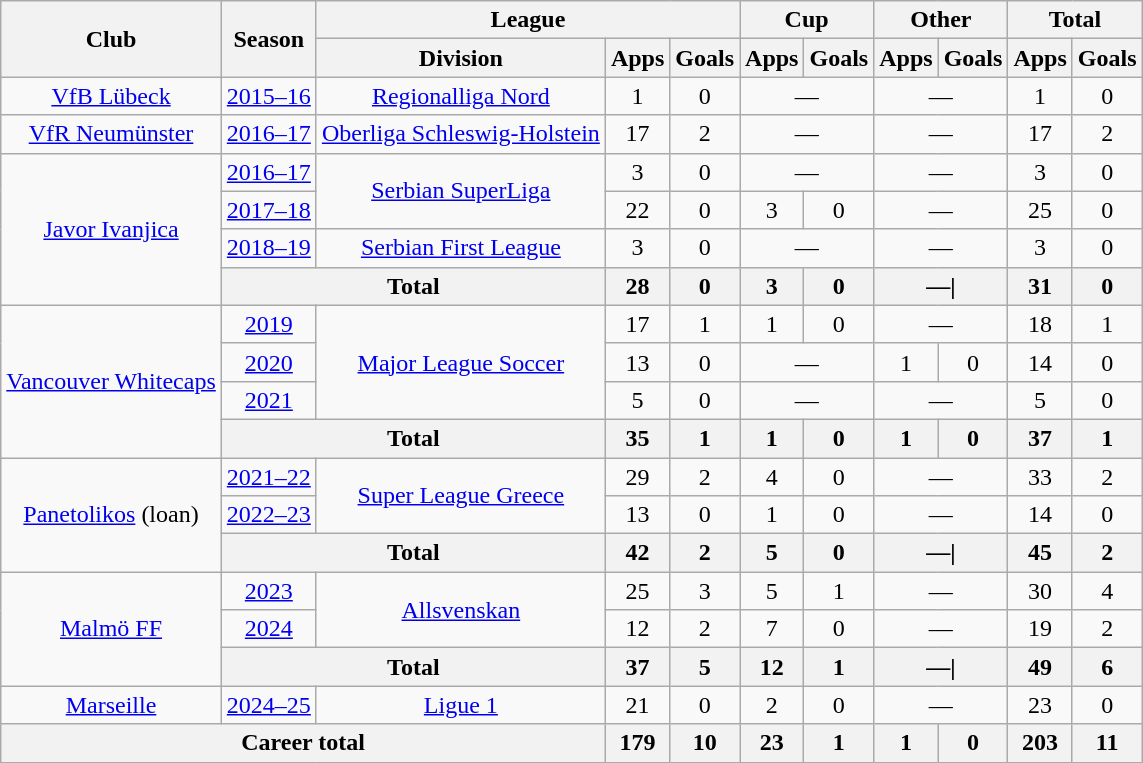<table class="wikitable" style="text-align:center">
<tr>
<th rowspan="2">Club</th>
<th rowspan="2">Season</th>
<th colspan="3">League</th>
<th colspan="2">Cup</th>
<th colspan="2">Other</th>
<th colspan="2">Total</th>
</tr>
<tr>
<th>Division</th>
<th>Apps</th>
<th>Goals</th>
<th>Apps</th>
<th>Goals</th>
<th>Apps</th>
<th>Goals</th>
<th>Apps</th>
<th>Goals</th>
</tr>
<tr>
<td><a href='#'>VfB Lübeck</a></td>
<td><a href='#'>2015–16</a></td>
<td><a href='#'>Regionalliga Nord</a></td>
<td>1</td>
<td>0</td>
<td colspan="2">—</td>
<td colspan="2">—</td>
<td>1</td>
<td>0</td>
</tr>
<tr>
<td><a href='#'>VfR Neumünster</a></td>
<td><a href='#'>2016–17</a></td>
<td><a href='#'>Oberliga Schleswig-Holstein</a></td>
<td>17</td>
<td>2</td>
<td colspan="2">—</td>
<td colspan="2">—</td>
<td>17</td>
<td>2</td>
</tr>
<tr>
<td rowspan="4"><a href='#'>Javor Ivanjica</a></td>
<td><a href='#'>2016–17</a></td>
<td rowspan="2"><a href='#'>Serbian SuperLiga</a></td>
<td>3</td>
<td>0</td>
<td colspan="2">—</td>
<td colspan="2">—</td>
<td>3</td>
<td>0</td>
</tr>
<tr>
<td><a href='#'>2017–18</a></td>
<td>22</td>
<td>0</td>
<td>3</td>
<td>0</td>
<td colspan="2">—</td>
<td>25</td>
<td>0</td>
</tr>
<tr>
<td><a href='#'>2018–19</a></td>
<td><a href='#'>Serbian First League</a></td>
<td>3</td>
<td>0</td>
<td colspan="2">—</td>
<td colspan="2">—</td>
<td>3</td>
<td>0</td>
</tr>
<tr>
<th colspan="2">Total</th>
<th>28</th>
<th>0</th>
<th>3</th>
<th>0</th>
<th colspan="2">—|</th>
<th>31</th>
<th>0</th>
</tr>
<tr>
<td rowspan="4"><a href='#'>Vancouver Whitecaps</a></td>
<td><a href='#'>2019</a></td>
<td rowspan="3"><a href='#'>Major League Soccer</a></td>
<td>17</td>
<td>1</td>
<td>1</td>
<td>0</td>
<td colspan="2">—</td>
<td>18</td>
<td>1</td>
</tr>
<tr>
<td><a href='#'>2020</a></td>
<td>13</td>
<td>0</td>
<td colspan="2">—</td>
<td>1</td>
<td>0</td>
<td>14</td>
<td>0</td>
</tr>
<tr>
<td><a href='#'>2021</a></td>
<td>5</td>
<td>0</td>
<td colspan="2">—</td>
<td colspan="2">—</td>
<td>5</td>
<td>0</td>
</tr>
<tr>
<th colspan="2">Total</th>
<th>35</th>
<th>1</th>
<th>1</th>
<th>0</th>
<th>1</th>
<th>0</th>
<th>37</th>
<th>1</th>
</tr>
<tr>
<td rowspan="3"><a href='#'>Panetolikos</a> (loan)</td>
<td><a href='#'>2021–22</a></td>
<td rowspan="2"><a href='#'>Super League Greece</a></td>
<td>29</td>
<td>2</td>
<td>4</td>
<td>0</td>
<td colspan="2">—</td>
<td>33</td>
<td>2</td>
</tr>
<tr>
<td><a href='#'>2022–23</a></td>
<td>13</td>
<td>0</td>
<td>1</td>
<td>0</td>
<td colspan="2">—</td>
<td>14</td>
<td>0</td>
</tr>
<tr>
<th colspan="2">Total</th>
<th>42</th>
<th>2</th>
<th>5</th>
<th>0</th>
<th colspan="2">—|</th>
<th>45</th>
<th>2</th>
</tr>
<tr>
<td rowspan="3"><a href='#'>Malmö FF</a></td>
<td><a href='#'>2023</a></td>
<td rowspan="2"><a href='#'>Allsvenskan</a></td>
<td>25</td>
<td>3</td>
<td>5</td>
<td>1</td>
<td colspan="2">—</td>
<td>30</td>
<td>4</td>
</tr>
<tr>
<td><a href='#'>2024</a></td>
<td>12</td>
<td>2</td>
<td>7</td>
<td>0</td>
<td colspan="2">—</td>
<td>19</td>
<td>2</td>
</tr>
<tr>
<th colspan="2">Total</th>
<th>37</th>
<th>5</th>
<th>12</th>
<th>1</th>
<th colspan="2">—|</th>
<th>49</th>
<th>6</th>
</tr>
<tr>
<td><a href='#'>Marseille</a></td>
<td><a href='#'>2024–25</a></td>
<td><a href='#'>Ligue 1</a></td>
<td>21</td>
<td>0</td>
<td>2</td>
<td>0</td>
<td colspan="2">—</td>
<td>23</td>
<td>0</td>
</tr>
<tr>
<th colspan="3">Career total</th>
<th>179</th>
<th>10</th>
<th>23</th>
<th>1</th>
<th>1</th>
<th>0</th>
<th>203</th>
<th>11</th>
</tr>
</table>
